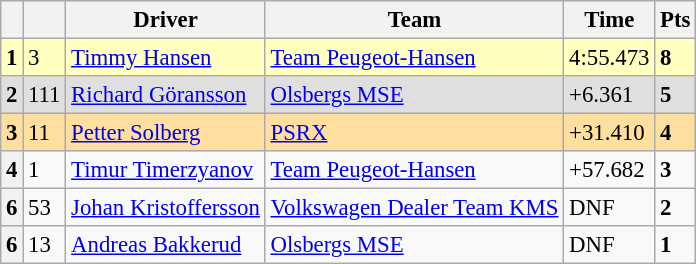<table class=wikitable style="font-size:95%">
<tr>
<th></th>
<th></th>
<th>Driver</th>
<th>Team</th>
<th>Time</th>
<th>Pts</th>
</tr>
<tr>
<th style="background:#ffffbf;">1</th>
<td style="background:#ffffbf;">3</td>
<td style="background:#ffffbf;"> <a href='#'>Timmy Hansen</a></td>
<td style="background:#ffffbf;"><a href='#'>Team Peugeot-Hansen</a></td>
<td style="background:#ffffbf;">4:55.473</td>
<td style="background:#ffffbf;"><strong>8</strong></td>
</tr>
<tr>
<th style="background:#dfdfdf;">2</th>
<td style="background:#dfdfdf;">111</td>
<td style="background:#dfdfdf;"> <a href='#'>Richard Göransson</a></td>
<td style="background:#dfdfdf;"><a href='#'>Olsbergs MSE</a></td>
<td style="background:#dfdfdf;">+6.361</td>
<td style="background:#dfdfdf;"><strong>5</strong></td>
</tr>
<tr>
<th style="background:#ffdf9f;">3</th>
<td style="background:#ffdf9f;">11</td>
<td style="background:#ffdf9f;"> <a href='#'>Petter Solberg</a></td>
<td style="background:#ffdf9f;"><a href='#'>PSRX</a></td>
<td style="background:#ffdf9f;">+31.410</td>
<td style="background:#ffdf9f;"><strong>4</strong></td>
</tr>
<tr>
<th>4</th>
<td>1</td>
<td> <a href='#'>Timur Timerzyanov</a></td>
<td><a href='#'>Team Peugeot-Hansen</a></td>
<td>+57.682</td>
<td><strong>3</strong></td>
</tr>
<tr>
<th>6</th>
<td>53</td>
<td> <a href='#'>Johan Kristoffersson</a></td>
<td><a href='#'>Volkswagen Dealer Team KMS</a></td>
<td>DNF</td>
<td><strong>2</strong></td>
</tr>
<tr>
<th>6</th>
<td>13</td>
<td> <a href='#'>Andreas Bakkerud</a></td>
<td><a href='#'>Olsbergs MSE</a></td>
<td>DNF</td>
<td><strong>1</strong></td>
</tr>
</table>
